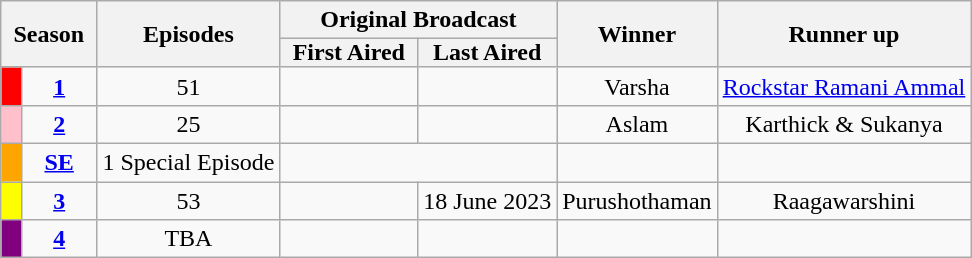<table class="wikitable" style="text-align:center">
<tr>
<th style="padding: 0 8px" colspan="2" rowspan="2">Season</th>
<th style="padding: 0 8px" rowspan="2">Episodes</th>
<th colspan="2">Original Broadcast</th>
<th rowspan="2">Winner</th>
<th rowspan="2">Runner up</th>
</tr>
<tr>
<th style="padding: 0 8px">First Aired</th>
<th style="padding: 0 8px">Last Aired</th>
</tr>
<tr>
<td style="background:Red"></td>
<td align="center"><strong><a href='#'>1</a></strong></td>
<td>51</td>
<td align="center"></td>
<td></td>
<td>Varsha</td>
<td><a href='#'>Rockstar Ramani Ammal</a></td>
</tr>
<tr>
<td style="background:pink"></td>
<td align="center"><strong><a href='#'>2</a></strong></td>
<td>25</td>
<td align="center"></td>
<td></td>
<td>Aslam</td>
<td>Karthick & Sukanya</td>
</tr>
<tr>
<td style="background:Orange"></td>
<td align="center"><strong><a href='#'>SE</a></strong></td>
<td>1 Special Episode</td>
<td align="center" colspan="2" style=></td>
<td></td>
<td></td>
</tr>
<tr>
<td style="background:Yellow"></td>
<td align="center"><strong><a href='#'>3</a></strong></td>
<td align="center">53</td>
<td align="center"></td>
<td>18 June 2023</td>
<td>Purushothaman</td>
<td>Raagawarshini</td>
</tr>
<tr>
<td style="background:purple"></td>
<td align="center"><strong><a href='#'>4</a></strong></td>
<td align="center">TBA</td>
<td align="center"></td>
<td></td>
<td></td>
<td></td>
</tr>
</table>
